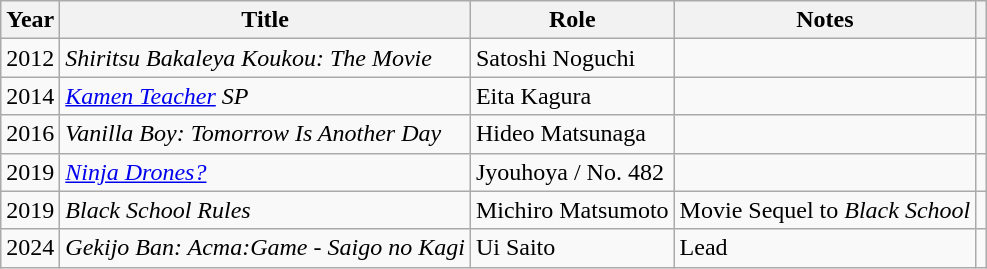<table class="wikitable">
<tr>
<th>Year</th>
<th>Title</th>
<th>Role</th>
<th>Notes</th>
<th></th>
</tr>
<tr>
<td>2012</td>
<td><em>Shiritsu Bakaleya Koukou: The Movie</em></td>
<td>Satoshi Noguchi</td>
<td></td>
<td></td>
</tr>
<tr>
<td>2014</td>
<td><em><a href='#'>Kamen Teacher</a></em> <em>SP</em></td>
<td>Eita Kagura</td>
<td></td>
<td></td>
</tr>
<tr>
<td>2016</td>
<td><em>Vanilla Boy: Tomorrow Is Another Day</em></td>
<td>Hideo Matsunaga</td>
<td></td>
<td></td>
</tr>
<tr>
<td>2019</td>
<td><em><a href='#'>Ninja Drones?</a></em></td>
<td>Jyouhoya / No. 482</td>
<td></td>
<td></td>
</tr>
<tr>
<td>2019</td>
<td><em>Black School Rules</em></td>
<td>Michiro Matsumoto</td>
<td>Movie Sequel to <em>Black School</em></td>
<td></td>
</tr>
<tr>
<td>2024</td>
<td><em>Gekijo Ban: Acma:Game - Saigo no Kagi</em></td>
<td>Ui Saito</td>
<td>Lead</td>
<td></td>
</tr>
</table>
